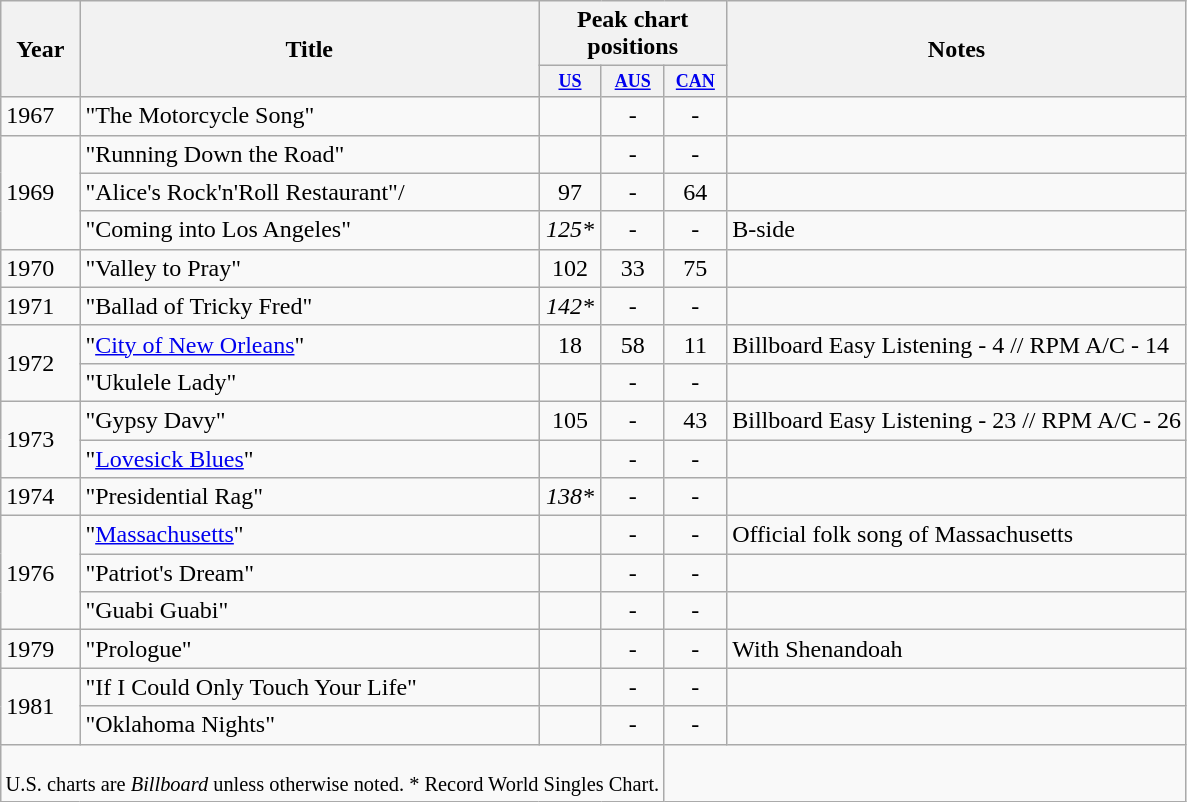<table class="wikitable">
<tr>
<th rowspan="2">Year</th>
<th rowspan="2">Title</th>
<th colspan="3">Peak chart positions</th>
<th rowspan="2">Notes</th>
</tr>
<tr style="font-size:smaller;">
<th scope="col" style="width:3em;font-size:90%;"><a href='#'>US</a></th>
<th scope="col" style="width:3em;font-size:90%;"><a href='#'>AUS</a></th>
<th scope="col" style="width:3em;font-size:90%;"><a href='#'>CAN</a></th>
</tr>
<tr>
<td>1967</td>
<td>"The Motorcycle Song"</td>
<td style="text-align:center;"></td>
<td style="text-align:center;">-</td>
<td style="text-align:center;">-</td>
<td></td>
</tr>
<tr>
<td rowspan="3">1969</td>
<td>"Running Down the Road"</td>
<td style="text-align:center;"></td>
<td style="text-align:center;">-</td>
<td style="text-align:center;">-</td>
<td></td>
</tr>
<tr>
<td>"Alice's Rock'n'Roll Restaurant"/</td>
<td style="text-align:center;">97</td>
<td style="text-align:center;">-</td>
<td style="text-align:center;">64</td>
<td></td>
</tr>
<tr>
<td>"Coming into Los Angeles"</td>
<td style="text-align:center;"><em>125*</em></td>
<td style="text-align:center;">-</td>
<td style="text-align:center;">-</td>
<td>B-side</td>
</tr>
<tr>
<td>1970</td>
<td>"Valley to Pray"</td>
<td style="text-align:center;">102</td>
<td style="text-align:center;">33</td>
<td style="text-align:center;">75</td>
<td></td>
</tr>
<tr>
<td>1971</td>
<td>"Ballad of Tricky Fred"</td>
<td style="text-align:center;"><em>142*</em></td>
<td style="text-align:center;">-</td>
<td style="text-align:center;">-</td>
<td></td>
</tr>
<tr>
<td rowspan="2">1972</td>
<td>"<a href='#'>City of New Orleans</a>"</td>
<td style="text-align:center;">18</td>
<td style="text-align:center;">58</td>
<td style="text-align:center;">11</td>
<td>Billboard Easy Listening - 4 // RPM A/C - 14</td>
</tr>
<tr>
<td>"Ukulele Lady"</td>
<td style="text-align:center;"></td>
<td style="text-align:center;">-</td>
<td style="text-align:center;">-</td>
<td></td>
</tr>
<tr>
<td rowspan="2">1973</td>
<td>"Gypsy Davy"</td>
<td style="text-align:center;">105</td>
<td style="text-align:center;">-</td>
<td style="text-align:center;">43</td>
<td>Billboard Easy Listening - 23 // RPM A/C - 26</td>
</tr>
<tr>
<td>"<a href='#'>Lovesick Blues</a>"</td>
<td style="text-align:center;"></td>
<td style="text-align:center;">-</td>
<td style="text-align:center;">-</td>
<td></td>
</tr>
<tr>
<td>1974</td>
<td>"Presidential Rag"</td>
<td style="text-align:center;"><em>138*</em></td>
<td style="text-align:center;">-</td>
<td style="text-align:center;">-</td>
<td></td>
</tr>
<tr>
<td rowspan="3">1976</td>
<td>"<a href='#'>Massachusetts</a>"</td>
<td style="text-align:center;"></td>
<td style="text-align:center;">-</td>
<td style="text-align:center;">-</td>
<td>Official folk song of Massachusetts</td>
</tr>
<tr>
<td>"Patriot's Dream"</td>
<td style="text-align:center;"></td>
<td style="text-align:center;">-</td>
<td style="text-align:center;">-</td>
<td></td>
</tr>
<tr>
<td>"Guabi Guabi"</td>
<td style="text-align:center;"></td>
<td style="text-align:center;">-</td>
<td style="text-align:center;">-</td>
<td></td>
</tr>
<tr>
<td>1979</td>
<td>"Prologue"</td>
<td style="text-align:center;"></td>
<td style="text-align:center;">-</td>
<td style="text-align:center;">-</td>
<td>With Shenandoah</td>
</tr>
<tr>
<td rowspan="2">1981</td>
<td>"If I Could Only Touch Your Life"</td>
<td style="text-align:center;"></td>
<td style="text-align:center;">-</td>
<td style="text-align:center;">-</td>
<td></td>
</tr>
<tr>
<td>"Oklahoma Nights"</td>
<td style="text-align:center;"></td>
<td style="text-align:center;">-</td>
<td style="text-align:center;">-</td>
<td></td>
</tr>
<tr>
<td colspan="4" style="font-size:85%"><br>U.S. charts are <em>Billboard</em> unless otherwise noted. * Record World Singles Chart.</td>
</tr>
</table>
